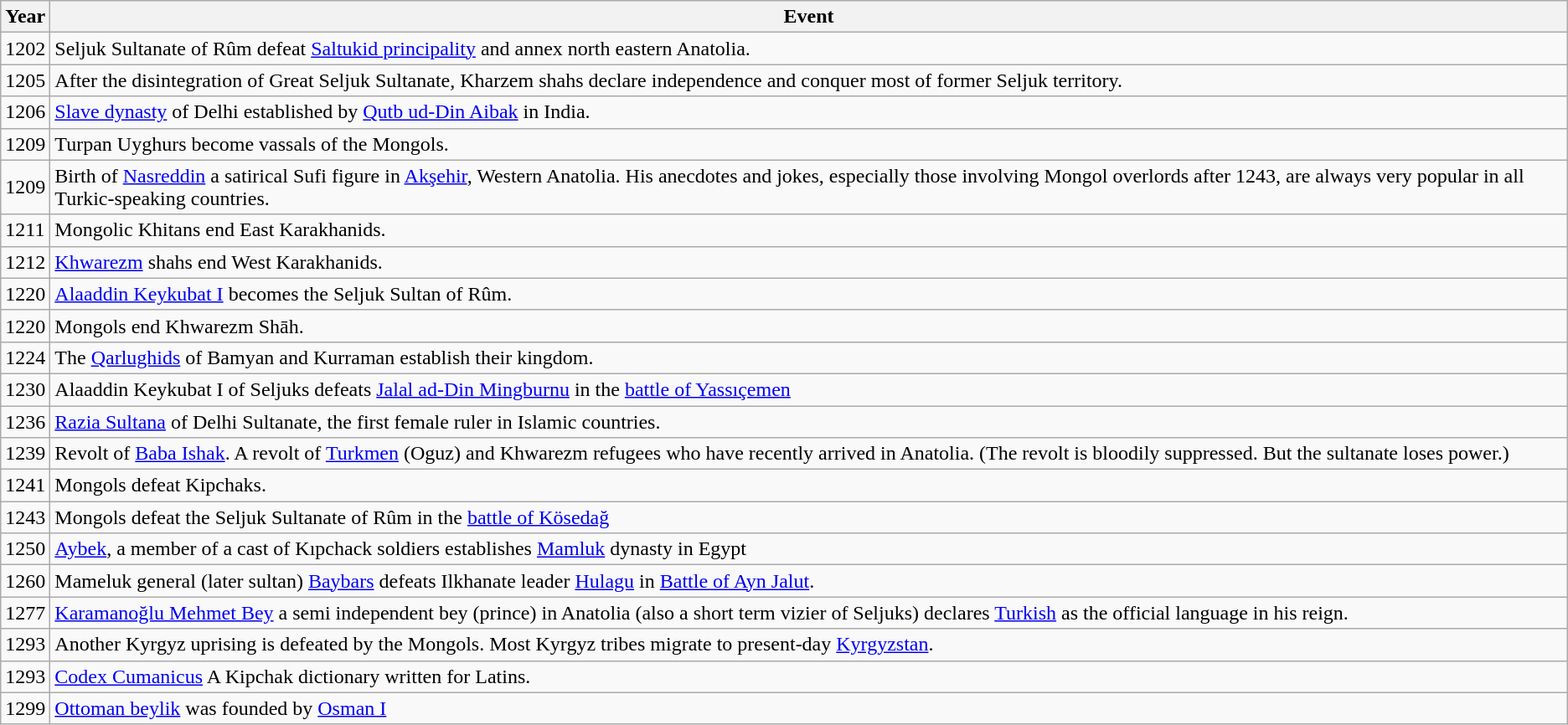<table class="sortable wikitable">
<tr>
<th>Year</th>
<th>Event</th>
</tr>
<tr>
<td>1202</td>
<td>Seljuk Sultanate of Rûm defeat <a href='#'>Saltukid principality</a> and annex north eastern Anatolia.</td>
</tr>
<tr>
<td>1205</td>
<td>After the disintegration of Great Seljuk Sultanate, Kharzem shahs declare independence and conquer most of former Seljuk territory.</td>
</tr>
<tr>
<td>1206</td>
<td><a href='#'>Slave dynasty</a> of Delhi established by <a href='#'>Qutb ud-Din Aibak</a> in India.</td>
</tr>
<tr>
<td>1209</td>
<td>Turpan Uyghurs become vassals of the Mongols.</td>
</tr>
<tr>
<td>1209</td>
<td>Birth of <a href='#'>Nasreddin</a> a satirical Sufi figure in <a href='#'>Akşehir</a>, Western Anatolia. His anecdotes and jokes, especially those involving Mongol overlords after 1243, are always very popular in all Turkic-speaking countries.</td>
</tr>
<tr>
<td>1211</td>
<td>Mongolic Khitans end East Karakhanids.</td>
</tr>
<tr>
<td>1212</td>
<td><a href='#'>Khwarezm</a> shahs end West Karakhanids.</td>
</tr>
<tr>
<td>1220</td>
<td><a href='#'>Alaaddin Keykubat I</a> becomes the Seljuk Sultan of Rûm.</td>
</tr>
<tr>
<td>1220</td>
<td>Mongols end Khwarezm Shāh.</td>
</tr>
<tr>
<td>1224</td>
<td>The <a href='#'>Qarlughids</a> of Bamyan and Kurraman establish their kingdom.</td>
</tr>
<tr>
<td>1230</td>
<td>Alaaddin Keykubat I of Seljuks defeats <a href='#'>Jalal ad-Din Mingburnu</a> in the <a href='#'>battle of Yassıçemen</a></td>
</tr>
<tr>
<td>1236</td>
<td><a href='#'>Razia Sultana</a> of Delhi Sultanate, the first female ruler in Islamic countries.</td>
</tr>
<tr>
<td>1239</td>
<td>Revolt of <a href='#'>Baba Ishak</a>. A revolt of <a href='#'>Turkmen</a> (Oguz) and Khwarezm refugees who have recently arrived in Anatolia. (The revolt is bloodily suppressed. But the sultanate loses power.)</td>
</tr>
<tr>
<td>1241</td>
<td>Mongols defeat Kipchaks.</td>
</tr>
<tr>
<td>1243</td>
<td>Mongols defeat the Seljuk Sultanate of Rûm in the <a href='#'>battle of Kösedağ</a></td>
</tr>
<tr>
<td>1250</td>
<td><a href='#'>Aybek</a>, a member of a cast of Kıpchack soldiers establishes <a href='#'>Mamluk</a> dynasty in Egypt</td>
</tr>
<tr>
<td>1260</td>
<td>Mameluk general (later sultan) <a href='#'>Baybars</a> defeats Ilkhanate leader <a href='#'>Hulagu</a> in <a href='#'>Battle of Ayn Jalut</a>.</td>
</tr>
<tr>
<td>1277</td>
<td><a href='#'>Karamanoğlu Mehmet Bey</a> a semi independent bey (prince) in Anatolia (also a short term vizier of Seljuks) declares <a href='#'>Turkish</a> as the official language in his reign.</td>
</tr>
<tr>
<td>1293</td>
<td>Another Kyrgyz uprising is defeated by the Mongols. Most Kyrgyz tribes migrate to present-day <a href='#'>Kyrgyzstan</a>.</td>
</tr>
<tr>
<td>1293</td>
<td><a href='#'>Codex Cumanicus</a>  A Kipchak dictionary written for Latins.</td>
</tr>
<tr>
<td>1299</td>
<td><a href='#'>Ottoman beylik</a> was founded by <a href='#'>Osman I</a></td>
</tr>
</table>
